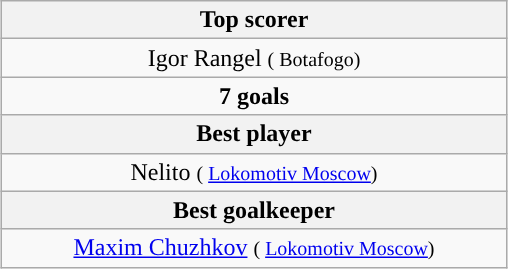<table class="wikitable" style="margin: 1em auto 1em auto;">
<tr>
<th width=330>Top scorer</th>
</tr>
<tr align=center style="background:">
<td style="text-align:center;"> Igor Rangel <small>( Botafogo)</small></td>
</tr>
<tr>
<td style="text-align:center;"><strong>7 goals</strong></td>
</tr>
<tr>
<th>Best player</th>
</tr>
<tr>
<td style="text-align:center;"> Nelito <small>( <a href='#'>Lokomotiv Moscow</a>)</small></td>
</tr>
<tr>
<th>Best goalkeeper</th>
</tr>
<tr>
<td style="text-align:center;"> <a href='#'>Maxim Chuzhkov</a> <small>( <a href='#'>Lokomotiv Moscow</a>)</small></td>
</tr>
</table>
